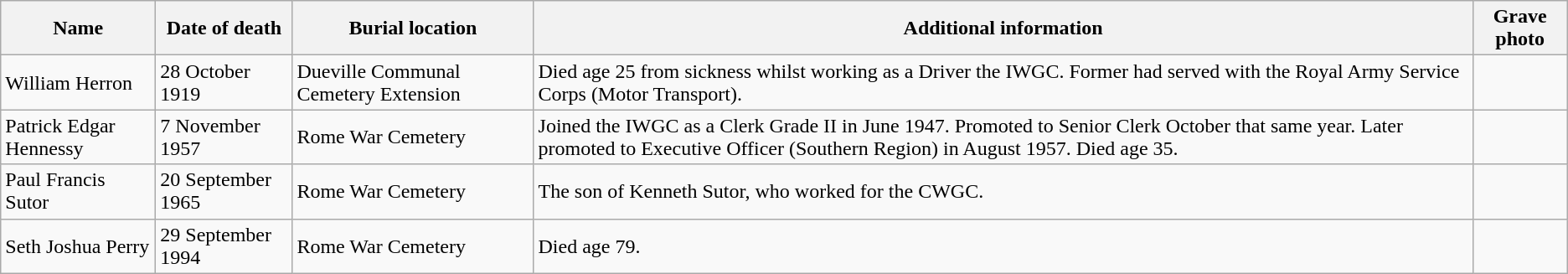<table class="wikitable">
<tr>
<th>Name</th>
<th>Date of death</th>
<th>Burial location</th>
<th>Additional information</th>
<th>Grave photo</th>
</tr>
<tr>
<td>William Herron</td>
<td>28 October 1919</td>
<td>Dueville Communal Cemetery Extension</td>
<td>Died age 25 from sickness whilst working as a Driver the IWGC. Former had served with the Royal Army Service Corps (Motor Transport).</td>
<td></td>
</tr>
<tr>
<td>Patrick Edgar Hennessy</td>
<td>7 November 1957</td>
<td>Rome War Cemetery</td>
<td>Joined the IWGC as a Clerk Grade II in June 1947. Promoted to Senior Clerk October that same year. Later promoted to Executive Officer (Southern Region) in August 1957. Died age 35.</td>
<td></td>
</tr>
<tr>
<td>Paul Francis Sutor</td>
<td>20 September 1965</td>
<td>Rome War Cemetery</td>
<td>The son of Kenneth Sutor, who worked for the CWGC.</td>
<td></td>
</tr>
<tr>
<td>Seth Joshua Perry</td>
<td>29 September 1994</td>
<td>Rome War Cemetery</td>
<td>Died age 79.</td>
<td></td>
</tr>
</table>
